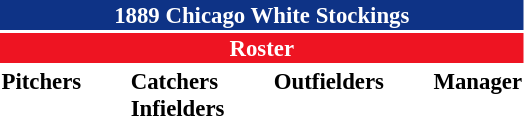<table class="toccolours" style="font-size: 95%;">
<tr>
<th colspan="10" style="background-color: #0e3386; color: white; text-align: center;">1889 Chicago White Stockings</th>
</tr>
<tr>
<td colspan="10" style="background-color: #EE1422; color: white; text-align: center;"><strong>Roster</strong></td>
</tr>
<tr>
<td valign="top"><strong>Pitchers</strong><br>





</td>
<td width="25px"></td>
<td valign="top"><strong>Catchers</strong><br>



<strong>Infielders</strong>




</td>
<td width="25px"></td>
<td valign="top"><strong>Outfielders</strong><br>

</td>
<td width="25px"></td>
<td valign="top"><strong>Manager</strong><br></td>
</tr>
<tr>
</tr>
</table>
